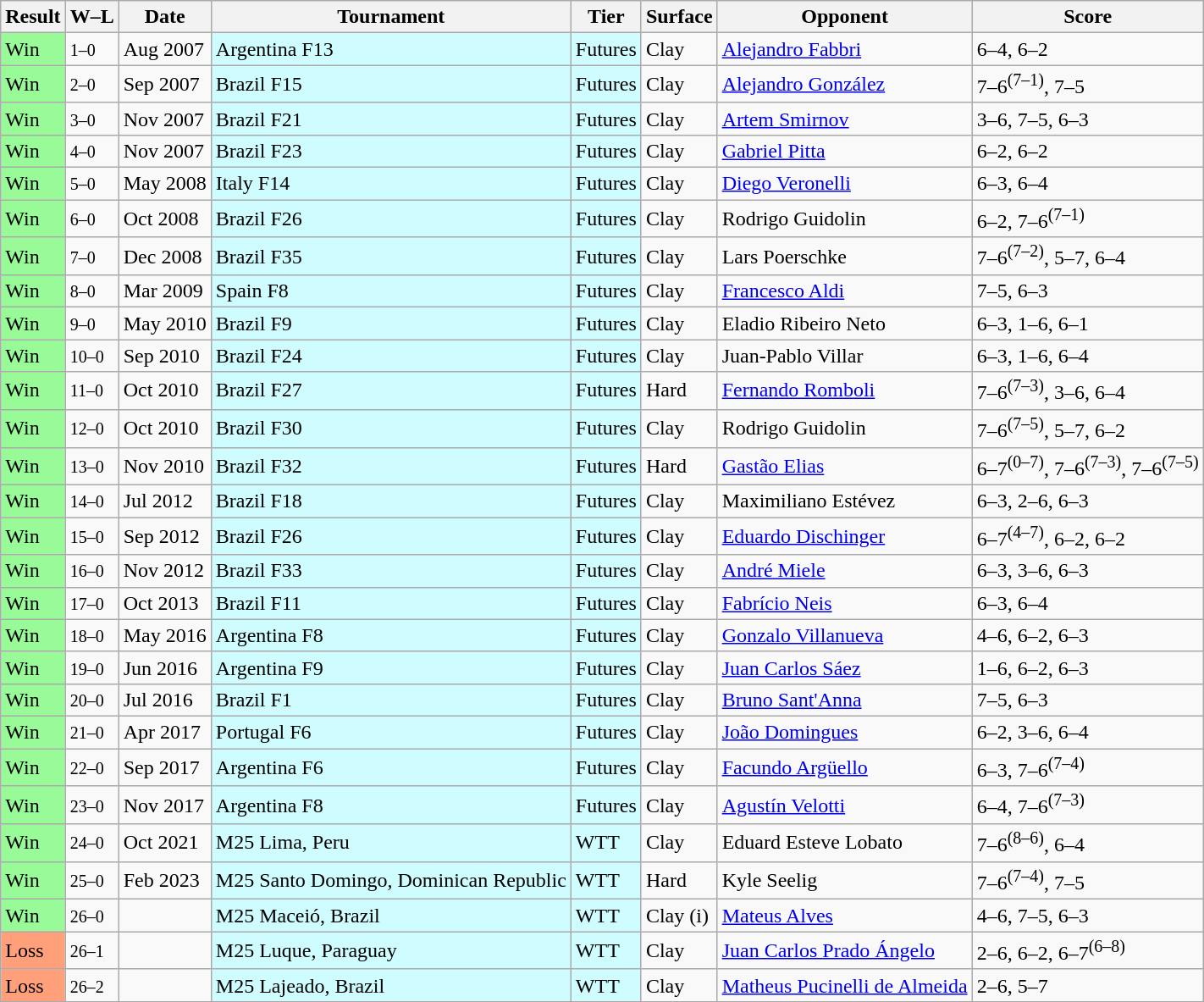<table class="sortable wikitable nowrap">
<tr>
<th>Result</th>
<th class="unsortable">W–L</th>
<th>Date</th>
<th>Tournament</th>
<th>Tier</th>
<th>Surface</th>
<th>Opponent</th>
<th class="unsortable">Score</th>
</tr>
<tr>
<td bgcolor= 98FB98>Win</td>
<td><small>1–0</small></td>
<td>Aug 2007</td>
<td bgcolor=cffcff>Argentina F13</td>
<td bgcolor=cffcff>Futures</td>
<td>Clay</td>
<td> <a href='#'>Alejandro Fabbri</a></td>
<td>6–4, 6–2</td>
</tr>
<tr>
<td bgcolor= 98FB98>Win</td>
<td><small>2–0</small></td>
<td>Sep 2007</td>
<td bgcolor=cffcff>Brazil F15</td>
<td bgcolor=cffcff>Futures</td>
<td>Clay</td>
<td> <a href='#'>Alejandro González</a></td>
<td>7–6<sup>(7–1)</sup>, 7–5</td>
</tr>
<tr>
<td bgcolor= 98FB98>Win</td>
<td><small>3–0</small></td>
<td>Nov 2007</td>
<td bgcolor=cffcff>Brazil F21</td>
<td bgcolor=cffcff>Futures</td>
<td>Clay</td>
<td> <a href='#'>Artem Smirnov</a></td>
<td>3–6, 7–5, 6–3</td>
</tr>
<tr>
<td bgcolor= 98FB98>Win</td>
<td><small>4–0</small></td>
<td>Nov 2007</td>
<td bgcolor=cffcff>Brazil F23</td>
<td bgcolor=cffcff>Futures</td>
<td>Clay</td>
<td> <a href='#'>Gabriel Pitta</a></td>
<td>6–2, 6–2</td>
</tr>
<tr>
<td bgcolor= 98FB98>Win</td>
<td><small>5–0</small></td>
<td>May 2008</td>
<td bgcolor=cffcff>Italy F14</td>
<td bgcolor=cffcff>Futures</td>
<td>Clay</td>
<td> <a href='#'>Diego Veronelli</a></td>
<td>6–3, 6–4</td>
</tr>
<tr>
<td bgcolor= 98FB98>Win</td>
<td><small>6–0</small></td>
<td>Oct 2008</td>
<td bgcolor=cffcff>Brazil F26</td>
<td bgcolor=cffcff>Futures</td>
<td>Clay</td>
<td> Rodrigo Guidolin</td>
<td>6–2, 7–6<sup>(7–1)</sup></td>
</tr>
<tr>
<td bgcolor= 98FB98>Win</td>
<td><small>7–0</small></td>
<td>Dec 2008</td>
<td bgcolor=cffcff>Brazil F35</td>
<td bgcolor=cffcff>Futures</td>
<td>Clay</td>
<td> Lars Poerschke</td>
<td>7–6<sup>(7–2)</sup>, 5–7, 6–4</td>
</tr>
<tr>
<td bgcolor= 98FB98>Win</td>
<td><small>8–0</small></td>
<td>Mar 2009</td>
<td bgcolor=cffcff>Spain F8</td>
<td bgcolor=cffcff>Futures</td>
<td>Clay</td>
<td> <a href='#'>Francesco Aldi</a></td>
<td>7–5, 6–3</td>
</tr>
<tr>
<td bgcolor= 98FB98>Win</td>
<td><small>9–0</small></td>
<td>May 2010</td>
<td bgcolor=cffcff>Brazil F9</td>
<td bgcolor=cffcff>Futures</td>
<td>Clay</td>
<td> Eladio Ribeiro Neto</td>
<td>6–3, 1–6, 6–1</td>
</tr>
<tr>
<td bgcolor= 98FB98>Win</td>
<td><small>10–0</small></td>
<td>Sep 2010</td>
<td bgcolor=cffcff>Brazil F24</td>
<td bgcolor=cffcff>Futures</td>
<td>Clay</td>
<td> Juan-Pablo Villar</td>
<td>6–3, 1–6, 6–4</td>
</tr>
<tr>
<td bgcolor= 98FB98>Win</td>
<td><small>11–0</small></td>
<td>Oct 2010</td>
<td bgcolor=cffcff>Brazil F27</td>
<td bgcolor=cffcff>Futures</td>
<td>Hard</td>
<td> <a href='#'>Fernando Romboli</a></td>
<td>7–6<sup>(7–3)</sup>, 3–6, 6–4</td>
</tr>
<tr>
<td bgcolor= 98FB98>Win</td>
<td><small>12–0</small></td>
<td>Oct 2010</td>
<td bgcolor=cffcff>Brazil F30</td>
<td bgcolor=cffcff>Futures</td>
<td>Clay</td>
<td> Rodrigo Guidolin</td>
<td>7–6<sup>(7–5)</sup>, 5–7, 6–2</td>
</tr>
<tr>
<td bgcolor= 98FB98>Win</td>
<td><small>13–0</small></td>
<td>Nov 2010</td>
<td bgcolor=cffcff>Brazil F32</td>
<td bgcolor=cffcff>Futures</td>
<td>Hard</td>
<td> <a href='#'>Gastão Elias</a></td>
<td>6–7<sup>(0–7)</sup>, 7–6<sup>(7–3)</sup>, 7–6<sup>(7–5)</sup></td>
</tr>
<tr>
<td bgcolor= 98FB98>Win</td>
<td><small>14–0</small></td>
<td>Jul 2012</td>
<td bgcolor=cffcff>Brazil F18</td>
<td bgcolor=cffcff>Futures</td>
<td>Clay</td>
<td> Maximiliano Estévez</td>
<td>6–3, 2–6, 6–3</td>
</tr>
<tr>
<td bgcolor= 98FB98>Win</td>
<td><small>15–0</small></td>
<td>Sep 2012</td>
<td bgcolor=cffcff>Brazil F26</td>
<td bgcolor=cffcff>Futures</td>
<td>Clay</td>
<td> <a href='#'>Eduardo Dischinger</a></td>
<td>6–7<sup>(4–7)</sup>, 6–2, 6–2</td>
</tr>
<tr>
<td bgcolor= 98FB98>Win</td>
<td><small>16–0</small></td>
<td>Nov 2012</td>
<td bgcolor=cffcff>Brazil F33</td>
<td bgcolor=cffcff>Futures</td>
<td>Clay</td>
<td> <a href='#'>André Miele</a></td>
<td>6–3, 3–6, 6–3</td>
</tr>
<tr>
<td bgcolor= 98FB98>Win</td>
<td><small>17–0</small></td>
<td>Oct 2013</td>
<td bgcolor=cffcff>Brazil F11</td>
<td bgcolor=cffcff>Futures</td>
<td>Clay</td>
<td> <a href='#'>Fabrício Neis</a></td>
<td>6–3, 6–4</td>
</tr>
<tr>
<td bgcolor= 98FB98>Win</td>
<td><small>18–0</small></td>
<td>May 2016</td>
<td bgcolor=cffcff>Argentina F8</td>
<td bgcolor=cffcff>Futures</td>
<td>Clay</td>
<td> <a href='#'>Gonzalo Villanueva</a></td>
<td>4–6, 6–2, 6–3</td>
</tr>
<tr>
<td bgcolor= 98FB98>Win</td>
<td><small>19–0</small></td>
<td>Jun 2016</td>
<td bgcolor=cffcff>Argentina F9</td>
<td bgcolor=cffcff>Futures</td>
<td>Clay</td>
<td> <a href='#'>Juan Carlos Sáez</a></td>
<td>1–6, 6–2, 6–3</td>
</tr>
<tr>
<td bgcolor= 98FB98>Win</td>
<td><small>20–0</small></td>
<td>Jul 2016</td>
<td bgcolor=cffcff>Brazil F1</td>
<td bgcolor=cffcff>Futures</td>
<td>Clay</td>
<td> <a href='#'>Bruno Sant'Anna</a></td>
<td>7–5, 6–3</td>
</tr>
<tr>
<td bgcolor= 98FB98>Win</td>
<td><small>21–0</small></td>
<td>Apr 2017</td>
<td bgcolor=cffcff>Portugal F6</td>
<td bgcolor=cffcff>Futures</td>
<td>Clay</td>
<td> <a href='#'>João Domingues</a></td>
<td>6–2, 3–6, 6–4</td>
</tr>
<tr>
<td bgcolor= 98FB98>Win</td>
<td><small>22–0</small></td>
<td>Sep 2017</td>
<td bgcolor=cffcff>Argentina F6</td>
<td bgcolor=cffcff>Futures</td>
<td>Clay</td>
<td> <a href='#'>Facundo Argüello</a></td>
<td>6–3, 7–6<sup>(7–4)</sup></td>
</tr>
<tr>
<td bgcolor= 98FB98>Win</td>
<td><small>23–0</small></td>
<td>Nov 2017</td>
<td bgcolor=cffcff>Argentina F8</td>
<td bgcolor=cffcff>Futures</td>
<td>Clay</td>
<td> <a href='#'>Agustín Velotti</a></td>
<td>6–4, 7–6<sup>(7–3)</sup></td>
</tr>
<tr>
<td bgcolor= 98FB98>Win</td>
<td><small>24–0</small></td>
<td>Oct 2021</td>
<td bgcolor=cffcff>M25 Lima, Peru</td>
<td bgcolor=cffcff>WTT</td>
<td>Clay</td>
<td> Eduard Esteve Lobato</td>
<td>7–6<sup>(8–6)</sup>, 6–4</td>
</tr>
<tr>
<td bgcolor= 98FB98>Win</td>
<td><small>25–0</small></td>
<td>Feb 2023</td>
<td bgcolor=cffcff>M25 Santo Domingo, Dominican Republic</td>
<td bgcolor=cffcff>WTT</td>
<td>Hard</td>
<td> Kyle Seelig</td>
<td>7–6<sup>(7–4)</sup>, 7–5</td>
</tr>
<tr>
<td bgcolor= 98FB98>Win</td>
<td><small>26–0</small></td>
<td></td>
<td bgcolor=cffcff>M25 Maceió, Brazil</td>
<td bgcolor=cffcff>WTT</td>
<td>Clay (i)</td>
<td> <a href='#'>Mateus Alves</a></td>
<td>4–6, 7–5, 6–3</td>
</tr>
<tr>
<td bgcolor=FFA07A>Loss</td>
<td><small>26–1</small></td>
<td></td>
<td bgcolor=cffcff>M25 Luque, Paraguay</td>
<td bgcolor=cffcff>WTT</td>
<td>Clay</td>
<td> <a href='#'>Juan Carlos Prado Ángelo</a></td>
<td>2–6, 6–2, 6–7<sup>(6–8)</sup></td>
</tr>
<tr>
<td bgcolor=FFA07A>Loss</td>
<td><small>26–2</small></td>
<td></td>
<td bgcolor=cffcff>M25 Lajeado, Brazil</td>
<td bgcolor=cffcff>WTT</td>
<td>Clay</td>
<td> <a href='#'>Matheus Pucinelli de Almeida</a></td>
<td>2–6, 5–7</td>
</tr>
</table>
